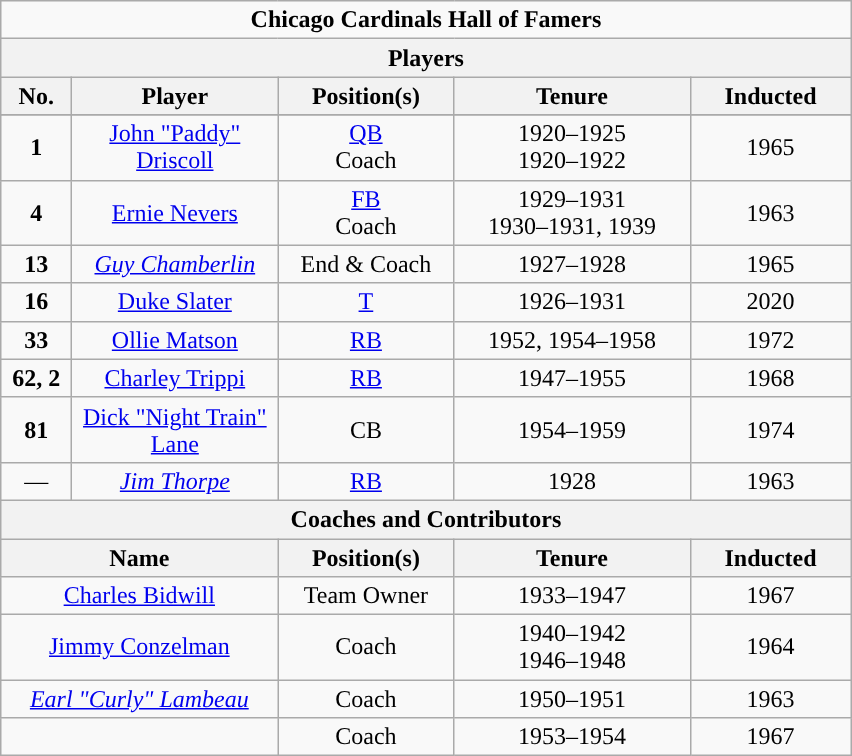<table class="wikitable" style="text-align:center">
<tr>
<td colspan="5"><strong>Chicago Cardinals Hall of Famers</strong></td>
</tr>
<tr>
<th colspan="5"><strong>Players</strong></th>
</tr>
<tr>
<th style="width:40px;">No.</th>
<th style="width:130px;">Player</th>
<th style="width:110px;">Position(s)</th>
<th style="width:150px;">Tenure</th>
<th style="width:100px;">Inducted</th>
</tr>
<tr>
</tr>
<tr>
<td><strong>1</strong></td>
<td><a href='#'>John "Paddy" Driscoll</a></td>
<td><a href='#'>QB</a><br>Coach</td>
<td>1920–1925<br>1920–1922</td>
<td>1965</td>
</tr>
<tr>
<td><strong>4</strong></td>
<td><a href='#'>Ernie Nevers</a></td>
<td><a href='#'>FB</a><br>Coach</td>
<td>1929–1931<br>1930–1931, 1939</td>
<td>1963</td>
</tr>
<tr>
<td><strong>13</strong></td>
<td><em><a href='#'>Guy Chamberlin</a></em></td>
<td>End & Coach</td>
<td>1927–1928</td>
<td>1965</td>
</tr>
<tr>
<td><strong>16</strong></td>
<td><a href='#'>Duke Slater</a></td>
<td><a href='#'>T</a></td>
<td>1926–1931</td>
<td>2020</td>
</tr>
<tr>
<td><strong>33</strong></td>
<td><a href='#'>Ollie Matson</a></td>
<td><a href='#'>RB</a></td>
<td>1952, 1954–1958</td>
<td>1972</td>
</tr>
<tr>
<td><strong>62, 2</strong></td>
<td><a href='#'>Charley Trippi</a></td>
<td><a href='#'>RB</a></td>
<td>1947–1955</td>
<td>1968</td>
</tr>
<tr>
<td><strong>81</strong></td>
<td><a href='#'>Dick "Night Train" Lane</a></td>
<td Cornerback>CB</td>
<td>1954–1959</td>
<td>1974</td>
</tr>
<tr>
<td>—</td>
<td><em><a href='#'>Jim Thorpe</a></em></td>
<td><a href='#'>RB</a></td>
<td>1928</td>
<td>1963</td>
</tr>
<tr>
<th colspan="5"><strong>Coaches and Contributors</strong></th>
</tr>
<tr>
<th style="width:130px;" colspan=2>Name</th>
<th style="width:110px;">Position(s)</th>
<th style="width:150px;">Tenure</th>
<th style="width:100px;">Inducted</th>
</tr>
<tr>
<td colspan=2><a href='#'>Charles Bidwill</a></td>
<td>Team Owner</td>
<td>1933–1947</td>
<td>1967</td>
</tr>
<tr>
<td colspan=2><a href='#'>Jimmy Conzelman</a></td>
<td>Coach</td>
<td>1940–1942<br>1946–1948</td>
<td>1964</td>
</tr>
<tr>
<td colspan=2><em><a href='#'>Earl "Curly" Lambeau</a></em></td>
<td>Coach</td>
<td>1950–1951</td>
<td>1963</td>
</tr>
<tr>
<td colspan=2><em></em></td>
<td>Coach</td>
<td>1953–1954</td>
<td>1967</td>
</tr>
</table>
